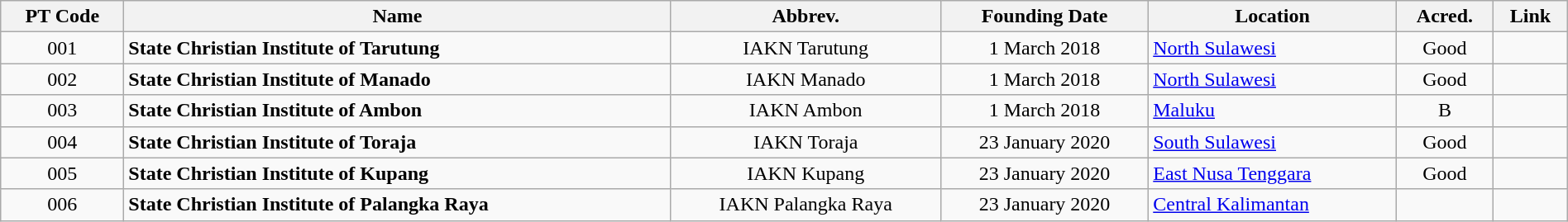<table class="wikitable sortable" style="width:100%; text-align:center;">
<tr>
<th>PT Code<br></th>
<th>Name</th>
<th>Abbrev.</th>
<th data-sort-type="date">Founding Date</th>
<th>Location</th>
<th>Acred.</th>
<th class="unsortable">Link</th>
</tr>
<tr>
<td>001</td>
<td style="text-align:left;"><strong>State Christian Institute of Tarutung</strong><br></td>
<td>IAKN Tarutung</td>
<td>1 March 2018</td>
<td style="text-align:left;"><a href='#'>North Sulawesi</a></td>
<td>Good</td>
<td></td>
</tr>
<tr>
<td>002</td>
<td style="text-align:left;"><strong>State Christian Institute of Manado</strong><br></td>
<td>IAKN Manado</td>
<td>1 March 2018</td>
<td style="text-align:left;"><a href='#'>North Sulawesi</a></td>
<td>Good</td>
<td></td>
</tr>
<tr>
<td>003</td>
<td style="text-align:left;"><strong>State Christian Institute of Ambon</strong><br></td>
<td>IAKN Ambon</td>
<td>1 March 2018</td>
<td style="text-align:left;"><a href='#'>Maluku</a></td>
<td>B</td>
<td></td>
</tr>
<tr>
<td>004</td>
<td style="text-align:left;"><strong>State Christian Institute of Toraja</strong><br></td>
<td>IAKN Toraja</td>
<td>23 January 2020</td>
<td style="text-align:left;"><a href='#'>South Sulawesi</a></td>
<td>Good</td>
<td></td>
</tr>
<tr>
<td>005</td>
<td style="text-align:left;"><strong>State Christian Institute of Kupang</strong><br></td>
<td>IAKN Kupang</td>
<td>23 January 2020</td>
<td style="text-align:left;"><a href='#'>East Nusa Tenggara</a></td>
<td>Good</td>
<td></td>
</tr>
<tr>
<td>006</td>
<td style="text-align:left;"><strong>State Christian Institute of Palangka Raya</strong><br></td>
<td>IAKN Palangka Raya</td>
<td>23 January 2020</td>
<td style="text-align:left;"><a href='#'>Central Kalimantan</a></td>
<td></td>
<td></td>
</tr>
</table>
